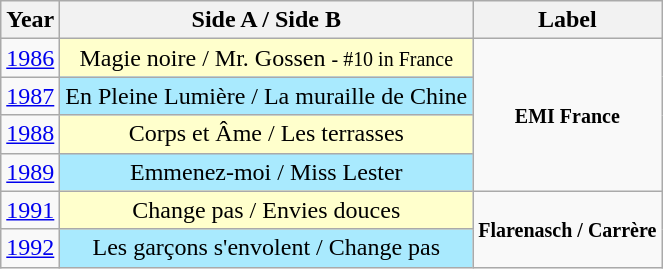<table class="wikitable">
<tr>
<th>Year</th>
<th>Side A / Side B</th>
<th>Label</th>
</tr>
<tr>
<td align=center rowspan="1"><a href='#'>1986</a></td>
<td align="center" bgcolor="#FFFFCC">Magie noire / Mr. Gossen <small> - #10 in France</small></td>
<td align="center" rowspan="4"><small><strong> EMI France </strong></small></td>
</tr>
<tr>
<td align=center rowspan="1"><a href='#'>1987</a></td>
<td align="center" bgcolor="#A9EAFE">En Pleine Lumière / La muraille de Chine</td>
</tr>
<tr>
<td align=center rowspan="1"><a href='#'>1988</a></td>
<td align="center" bgcolor="#FFFFCC">Corps et Âme / Les terrasses</td>
</tr>
<tr>
<td align=center rowspan="1"><a href='#'>1989</a></td>
<td align="center" bgcolor="#A9EAFE">Emmenez-moi / Miss Lester</td>
</tr>
<tr>
<td align=center rowspan="1"><a href='#'>1991</a></td>
<td align="center" bgcolor="#FFFFCC">Change pas / Envies douces</td>
<td align="center" rowspan="2"><small><strong> Flarenasch / Carrère </strong></small></td>
</tr>
<tr>
<td align=center rowspan="1"><a href='#'>1992</a></td>
<td align="center" bgcolor="#A9EAFE">Les garçons s'envolent / Change pas</td>
</tr>
</table>
